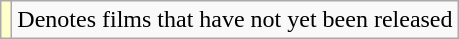<table class="wikitable">
<tr>
<td style="background:#FFFFCC;"></td>
<td>Denotes films that have not yet been released</td>
</tr>
</table>
